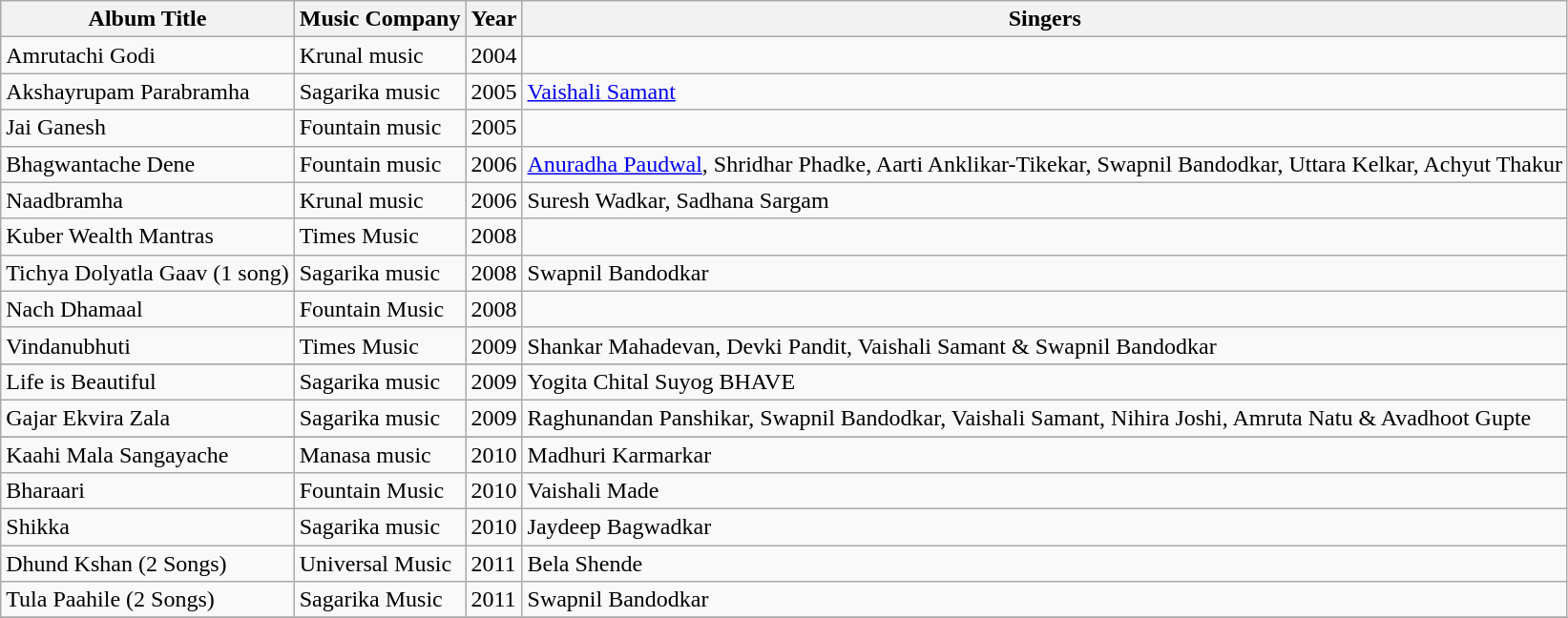<table class="wikitable sortable">
<tr>
<th>Album Title</th>
<th>Music Company</th>
<th>Year</th>
<th>Singers</th>
</tr>
<tr>
<td>Amrutachi Godi</td>
<td>Krunal music</td>
<td>2004</td>
<td></td>
</tr>
<tr>
<td>Akshayrupam Parabramha</td>
<td>Sagarika music</td>
<td>2005</td>
<td><a href='#'>Vaishali Samant</a></td>
</tr>
<tr>
<td>Jai Ganesh</td>
<td>Fountain music</td>
<td>2005</td>
<td></td>
</tr>
<tr>
<td>Bhagwantache Dene</td>
<td>Fountain music</td>
<td>2006</td>
<td><a href='#'>Anuradha Paudwal</a>, Shridhar Phadke, Aarti Anklikar-Tikekar, Swapnil Bandodkar, Uttara Kelkar, Achyut Thakur</td>
</tr>
<tr>
<td>Naadbramha</td>
<td>Krunal music</td>
<td>2006</td>
<td>Suresh Wadkar, Sadhana Sargam</td>
</tr>
<tr>
<td>Kuber Wealth Mantras</td>
<td>Times Music</td>
<td>2008</td>
<td></td>
</tr>
<tr>
<td>Tichya Dolyatla Gaav (1 song)</td>
<td>Sagarika music</td>
<td>2008</td>
<td>Swapnil Bandodkar</td>
</tr>
<tr>
<td>Nach Dhamaal</td>
<td>Fountain Music</td>
<td>2008</td>
<td></td>
</tr>
<tr>
<td>Vindanubhuti</td>
<td>Times Music</td>
<td>2009</td>
<td>Shankar Mahadevan, Devki Pandit, Vaishali Samant & Swapnil Bandodkar</td>
</tr>
<tr>
</tr>
<tr>
<td>Life is Beautiful</td>
<td>Sagarika music</td>
<td>2009</td>
<td>Yogita Chital Suyog BHAVE</td>
</tr>
<tr>
<td>Gajar Ekvira Zala</td>
<td>Sagarika music</td>
<td>2009</td>
<td>Raghunandan Panshikar, Swapnil Bandodkar, Vaishali Samant, Nihira Joshi, Amruta Natu & Avadhoot Gupte</td>
</tr>
<tr>
</tr>
<tr>
<td>Kaahi Mala Sangayache</td>
<td>Manasa music</td>
<td>2010</td>
<td>Madhuri Karmarkar</td>
</tr>
<tr>
<td>Bharaari</td>
<td>Fountain Music</td>
<td>2010</td>
<td>Vaishali Made</td>
</tr>
<tr>
<td>Shikka</td>
<td>Sagarika music</td>
<td>2010</td>
<td>Jaydeep Bagwadkar</td>
</tr>
<tr>
<td>Dhund Kshan (2 Songs)</td>
<td>Universal Music</td>
<td>2011</td>
<td>Bela Shende</td>
</tr>
<tr>
<td>Tula Paahile (2 Songs)</td>
<td>Sagarika Music</td>
<td>2011</td>
<td>Swapnil Bandodkar</td>
</tr>
<tr>
</tr>
</table>
